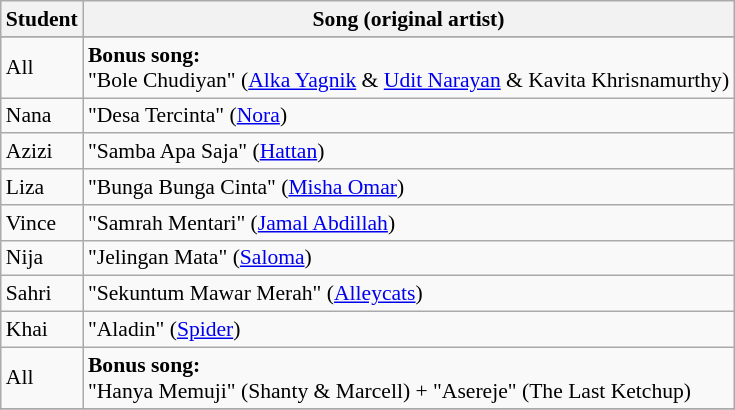<table class="wikitable" style="font-size:90%;">
<tr>
<th>Student</th>
<th>Song (original artist)</th>
</tr>
<tr>
</tr>
<tr>
<td>All</td>
<td><strong>Bonus song:</strong> <br> "Bole Chudiyan" (<a href='#'>Alka Yagnik</a> & <a href='#'>Udit Narayan</a> & Kavita Khrisnamurthy)</td>
</tr>
<tr>
<td>Nana</td>
<td>"Desa Tercinta" (<a href='#'>Nora</a>)</td>
</tr>
<tr>
<td>Azizi</td>
<td>"Samba Apa Saja" (<a href='#'>Hattan</a>)</td>
</tr>
<tr>
<td>Liza</td>
<td>"Bunga Bunga Cinta" (<a href='#'>Misha Omar</a>)</td>
</tr>
<tr>
<td>Vince</td>
<td>"Samrah Mentari" (<a href='#'>Jamal Abdillah</a>)</td>
</tr>
<tr>
<td>Nija</td>
<td>"Jelingan Mata" (<a href='#'>Saloma</a>)</td>
</tr>
<tr>
<td>Sahri</td>
<td>"Sekuntum Mawar Merah" (<a href='#'>Alleycats</a>)</td>
</tr>
<tr>
<td>Khai</td>
<td>"Aladin" (<a href='#'>Spider</a>)</td>
</tr>
<tr>
<td>All</td>
<td><strong>Bonus song:</strong> <br> "Hanya Memuji" (Shanty & Marcell) + "Asereje" (The Last Ketchup)</td>
</tr>
<tr>
</tr>
</table>
